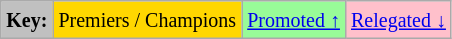<table class="wikitable">
<tr>
<td style="background:Silver;"><small><strong>Key:</strong></small></td>
<td style="background:Gold;"><small>Premiers / Champions</small></td>
<td style="background:PaleGreen;"><small><a href='#'>Promoted ↑</a></small></td>
<td style="background:Pink;"><small><a href='#'>Relegated ↓</a></small></td>
</tr>
</table>
